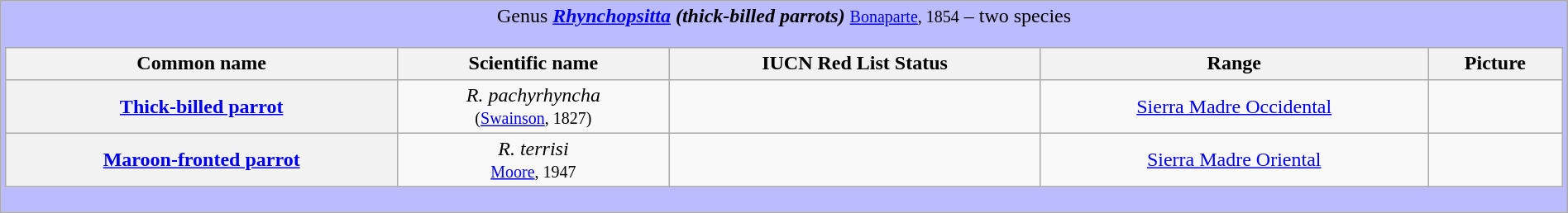<table class="wikitable" style="width:100%;text-align:center">
<tr>
<td colspan="100%" align="center" bgcolor="#BBBBFF">Genus <strong><em><a href='#'>Rhynchopsitta</a> (thick-billed parrots)</em></strong> <small><a href='#'>Bonaparte</a>, 1854</small> – two species<br><table class="wikitable sortable" style="width:100%;text-align:center">
<tr>
<th scope="col">Common name</th>
<th scope="col">Scientific name</th>
<th scope="col">IUCN Red List Status</th>
<th scope="col" class="unsortable">Range</th>
<th scope="col" class="unsortable">Picture</th>
</tr>
<tr>
<th scope="row"><a href='#'>Thick-billed parrot</a></th>
<td><em>R. pachyrhyncha</em> <br><small>(<a href='#'>Swainson</a>, 1827)</small></td>
<td></td>
<td><a href='#'>Sierra Madre Occidental</a></td>
<td></td>
</tr>
<tr>
<th scope="row"><a href='#'>Maroon-fronted parrot</a></th>
<td><em>R. terrisi</em> <br><small><a href='#'>Moore</a>, 1947</small></td>
<td></td>
<td><a href='#'>Sierra Madre Oriental</a></td>
<td></td>
</tr>
</table>
</td>
</tr>
</table>
